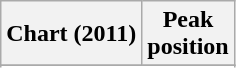<table class="wikitable plainrowheaders sortable" style="text-align:center">
<tr>
<th scope="col">Chart (2011)</th>
<th scope="col">Peak<br>position</th>
</tr>
<tr>
</tr>
<tr>
</tr>
</table>
